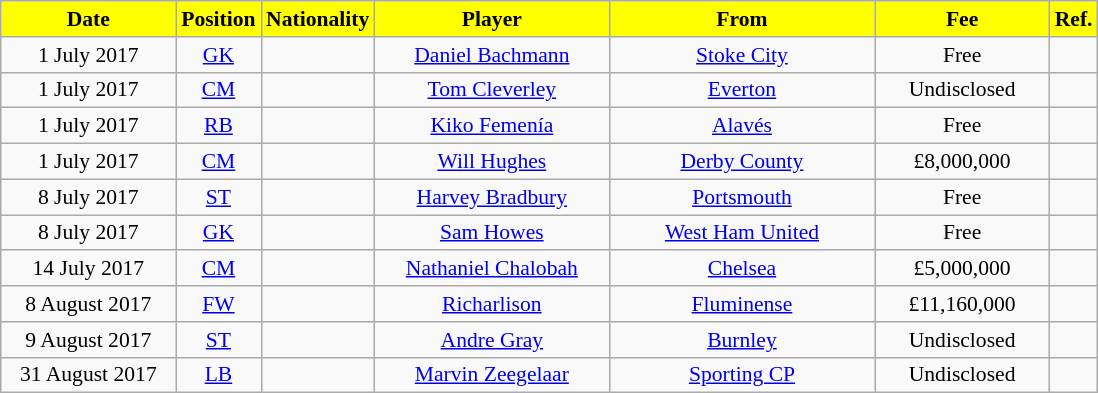<table class="wikitable"  style="text-align:center; font-size:90%;">
<tr>
<th style="background:#FFFF00; color:#000000; width:110px;">Date</th>
<th style="background:#FFFF00; color:#000000; width:50px;">Position</th>
<th style="background:#FFFF00; color:#000000; width:50px;">Nationality</th>
<th style="background:#FFFF00; color:#000000; width:150px;">Player</th>
<th style="background:#FFFF00; color:#000000; width:170px;">From</th>
<th style="background:#FFFF00; color:#000000; width:110px;">Fee</th>
<th style="background:#FFFF00; color:#000000; width:25px;">Ref.</th>
</tr>
<tr>
<td>1 July 2017</td>
<td><a href='#'>GK</a></td>
<td></td>
<td><a href='#'>Daniel Bachmann</a></td>
<td><a href='#'>Stoke City</a></td>
<td>Free</td>
<td></td>
</tr>
<tr>
<td>1 July 2017</td>
<td><a href='#'>CM</a></td>
<td></td>
<td><a href='#'>Tom Cleverley</a></td>
<td><a href='#'>Everton</a></td>
<td>Undisclosed</td>
<td></td>
</tr>
<tr>
<td>1 July 2017</td>
<td><a href='#'>RB</a></td>
<td></td>
<td><a href='#'>Kiko Femenía</a></td>
<td><a href='#'>Alavés</a></td>
<td>Free</td>
<td></td>
</tr>
<tr>
<td>1 July 2017</td>
<td><a href='#'>CM</a></td>
<td></td>
<td><a href='#'>Will Hughes</a></td>
<td><a href='#'>Derby County</a></td>
<td>£8,000,000</td>
<td></td>
</tr>
<tr>
<td>8 July 2017</td>
<td><a href='#'>ST</a></td>
<td></td>
<td><a href='#'>Harvey Bradbury</a></td>
<td><a href='#'>Portsmouth</a></td>
<td>Free</td>
<td></td>
</tr>
<tr>
<td>8 July 2017</td>
<td><a href='#'>GK</a></td>
<td></td>
<td><a href='#'>Sam Howes</a></td>
<td><a href='#'>West Ham United</a></td>
<td>Free</td>
<td></td>
</tr>
<tr>
<td>14 July 2017</td>
<td><a href='#'>CM</a></td>
<td></td>
<td><a href='#'>Nathaniel Chalobah</a></td>
<td><a href='#'>Chelsea</a></td>
<td>£5,000,000</td>
<td></td>
</tr>
<tr>
<td>8 August 2017</td>
<td><a href='#'>FW</a></td>
<td></td>
<td><a href='#'>Richarlison</a></td>
<td><a href='#'>Fluminense</a></td>
<td>£11,160,000</td>
<td></td>
</tr>
<tr>
<td>9 August 2017</td>
<td><a href='#'>ST</a></td>
<td></td>
<td><a href='#'>Andre Gray</a></td>
<td><a href='#'>Burnley</a></td>
<td>Undisclosed</td>
<td></td>
</tr>
<tr>
<td>31 August 2017</td>
<td><a href='#'>LB</a></td>
<td></td>
<td><a href='#'>Marvin Zeegelaar</a></td>
<td><a href='#'>Sporting CP</a></td>
<td>Undisclosed</td>
<td></td>
</tr>
</table>
